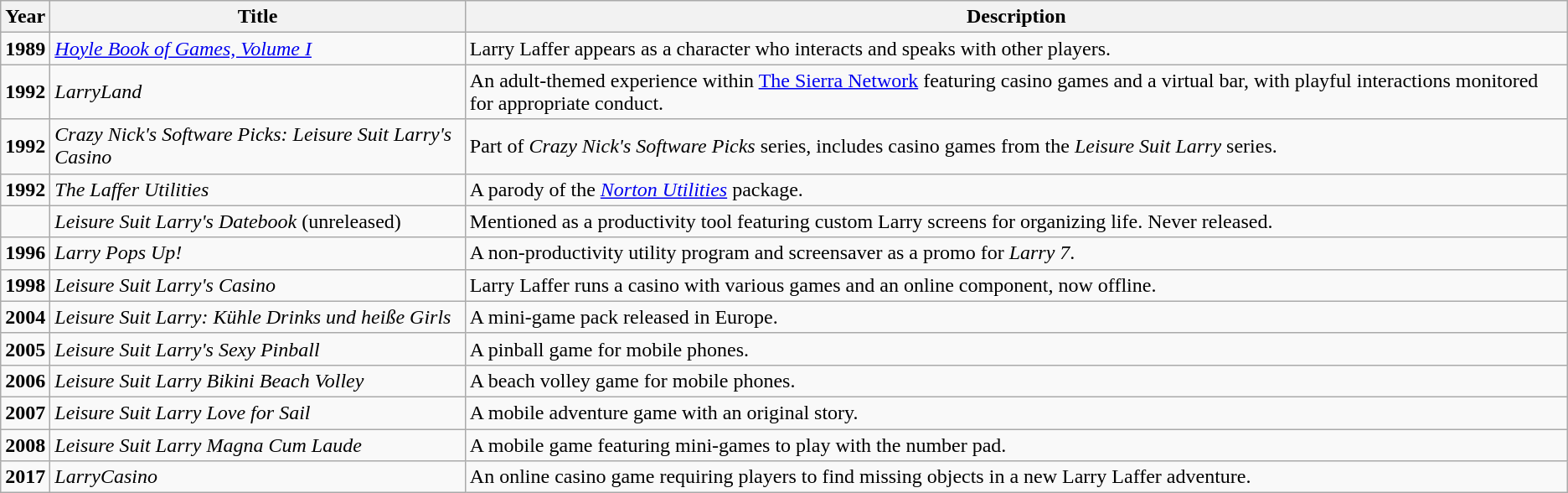<table class="wikitable">
<tr>
<th>Year</th>
<th>Title</th>
<th>Description</th>
</tr>
<tr>
<td><strong>1989</strong></td>
<td><em><a href='#'>Hoyle Book of Games, Volume I</a></em></td>
<td>Larry Laffer appears as a character who interacts and speaks with other players.</td>
</tr>
<tr>
<td><strong>1992</strong></td>
<td><em>LarryLand</em></td>
<td>An adult-themed experience within <a href='#'>The Sierra Network</a> featuring casino games and a virtual bar, with playful interactions monitored for appropriate conduct.</td>
</tr>
<tr>
<td><strong>1992</strong></td>
<td><em>Crazy Nick's Software Picks: Leisure Suit Larry's Casino</em></td>
<td>Part of <em>Crazy Nick's Software Picks</em> series, includes casino games from the <em>Leisure Suit Larry</em> series.</td>
</tr>
<tr>
<td><strong>1992</strong></td>
<td><em>The Laffer Utilities</em></td>
<td>A parody of the <em><a href='#'>Norton Utilities</a></em> package.</td>
</tr>
<tr>
<td></td>
<td><em>Leisure Suit Larry's Datebook</em> (unreleased)</td>
<td>Mentioned as a productivity tool featuring custom Larry screens for organizing life. Never released.</td>
</tr>
<tr>
<td><strong>1996</strong></td>
<td><em>Larry Pops Up!</em></td>
<td>A non-productivity utility program and screensaver as a promo for <em>Larry 7</em>.</td>
</tr>
<tr>
<td><strong>1998</strong></td>
<td><em>Leisure Suit Larry's Casino</em></td>
<td>Larry Laffer runs a casino with various games and an online component, now offline.</td>
</tr>
<tr>
<td><strong>2004</strong></td>
<td><em>Leisure Suit Larry: Kühle Drinks und heiße Girls</em></td>
<td>A mini-game pack released in Europe.</td>
</tr>
<tr>
<td><strong>2005</strong></td>
<td><em>Leisure Suit Larry's Sexy Pinball</em></td>
<td>A pinball game for mobile phones.</td>
</tr>
<tr>
<td><strong>2006</strong></td>
<td><em>Leisure Suit Larry Bikini Beach Volley</em></td>
<td>A beach volley game for mobile phones.</td>
</tr>
<tr>
<td><strong>2007</strong></td>
<td><em>Leisure Suit Larry Love for Sail</em></td>
<td>A mobile adventure game with an original story.</td>
</tr>
<tr>
<td><strong>2008</strong></td>
<td><em>Leisure Suit Larry Magna Cum Laude</em></td>
<td>A mobile game featuring mini-games to play with the number pad.</td>
</tr>
<tr>
<td><strong>2017</strong></td>
<td><em>LarryCasino</em></td>
<td>An online casino game requiring players to find missing objects in a new Larry Laffer adventure.</td>
</tr>
</table>
